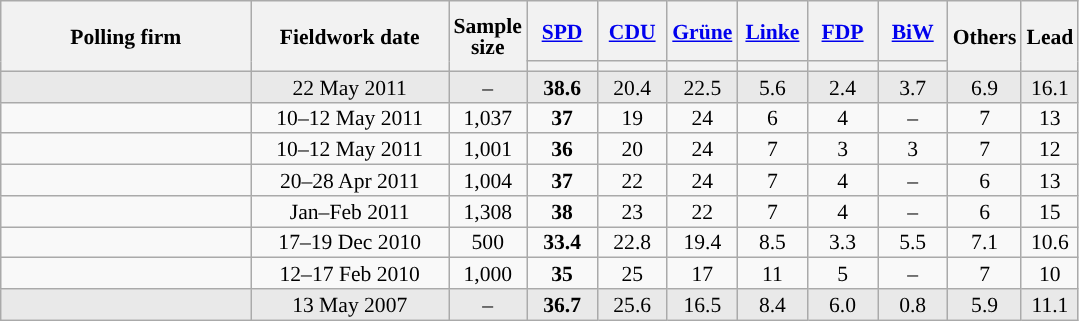<table class="wikitable sortable" style="text-align:center;font-size:90%;line-height:14px;">
<tr style="height:40px;">
<th style="width:160px;" rowspan="2">Polling firm</th>
<th style="width:125px;" rowspan="2">Fieldwork date</th>
<th style="width:35px;" rowspan="2">Sample<br>size</th>
<th class="unsortable" style="width:40px;"><a href='#'>SPD</a></th>
<th class="unsortable" style="width:40px;"><a href='#'>CDU</a></th>
<th class="unsortable" style="width:40px;"><a href='#'>Grüne</a></th>
<th class="unsortable" style="width:40px;"><a href='#'>Linke</a></th>
<th class="unsortable" style="width:40px;"><a href='#'>FDP</a></th>
<th class="unsortable" style="width:40px;"><a href='#'>BiW</a></th>
<th class="unsortable" style="width:40px;" rowspan="2">Others</th>
<th style="width:30px;" rowspan="2">Lead</th>
</tr>
<tr>
<th style="background:"></th>
<th style="background:"></th>
<th style="background:"></th>
<th style="background:"></th>
<th style="background:"></th>
<th style="background:"></th>
</tr>
<tr style="background:#E9E9E9;">
<td></td>
<td data-sort-value="2011-05-22">22 May 2011</td>
<td>–</td>
<td><strong>38.6</strong></td>
<td>20.4</td>
<td>22.5</td>
<td>5.6</td>
<td>2.4</td>
<td>3.7</td>
<td>6.9</td>
<td style="background:">16.1</td>
</tr>
<tr>
<td></td>
<td data-sort-value="2011-05-13">10–12 May 2011</td>
<td>1,037</td>
<td><strong>37</strong></td>
<td>19</td>
<td>24</td>
<td>6</td>
<td>4</td>
<td>–</td>
<td>7</td>
<td style="background:">13</td>
</tr>
<tr>
<td></td>
<td data-sort-value="2011-04-30">10–12 May 2011</td>
<td>1,001</td>
<td><strong>36</strong></td>
<td>20</td>
<td>24</td>
<td>7</td>
<td>3</td>
<td>3</td>
<td>7</td>
<td style="background:">12</td>
</tr>
<tr>
<td></td>
<td data-sort-value="2011-04-30">20–28 Apr 2011</td>
<td>1,004</td>
<td><strong>37</strong></td>
<td>22</td>
<td>24</td>
<td>7</td>
<td>4</td>
<td>–</td>
<td>6</td>
<td style="background:">13</td>
</tr>
<tr>
<td></td>
<td data-sort-value="2011-02-19">Jan–Feb 2011</td>
<td>1,308</td>
<td><strong>38</strong></td>
<td>23</td>
<td>22</td>
<td>7</td>
<td>4</td>
<td>–</td>
<td>6</td>
<td style="background:">15</td>
</tr>
<tr>
<td></td>
<td data-sort-value="2010-12-22">17–19 Dec 2010</td>
<td>500</td>
<td><strong>33.4</strong></td>
<td>22.8</td>
<td>19.4</td>
<td>8.5</td>
<td>3.3</td>
<td>5.5</td>
<td>7.1</td>
<td style="background:">10.6</td>
</tr>
<tr>
<td></td>
<td data-sort-value="2010-03-30">12–17 Feb 2010</td>
<td>1,000</td>
<td><strong>35</strong></td>
<td>25</td>
<td>17</td>
<td>11</td>
<td>5</td>
<td>–</td>
<td>7</td>
<td style="background:">10</td>
</tr>
<tr style="background:#E9E9E9;">
<td></td>
<td data-sort-value="2007-05-13">13 May 2007</td>
<td>–</td>
<td><strong>36.7</strong></td>
<td>25.6</td>
<td>16.5</td>
<td>8.4</td>
<td>6.0</td>
<td>0.8</td>
<td>5.9</td>
<td style="background:">11.1</td>
</tr>
</table>
